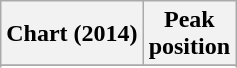<table class="wikitable sortable plainrowheaders">
<tr>
<th scope="col">Chart (2014)</th>
<th scope="col">Peak<br>position</th>
</tr>
<tr>
</tr>
<tr>
</tr>
<tr>
</tr>
</table>
